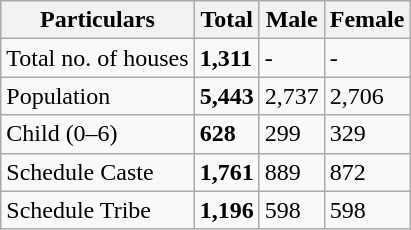<table class="wikitable">
<tr>
<th>Particulars</th>
<th>Total</th>
<th>Male</th>
<th>Female</th>
</tr>
<tr>
<td>Total no. of houses</td>
<td><strong>1,311</strong></td>
<td>-</td>
<td>-</td>
</tr>
<tr>
<td>Population</td>
<td><strong>5,443</strong></td>
<td>2,737</td>
<td>2,706</td>
</tr>
<tr>
<td>Child (0–6)</td>
<td><strong>628</strong></td>
<td>299</td>
<td>329</td>
</tr>
<tr>
<td>Schedule Caste</td>
<td><strong>1,761</strong></td>
<td>889</td>
<td>872</td>
</tr>
<tr>
<td>Schedule Tribe</td>
<td><strong>1,196</strong></td>
<td>598</td>
<td>598</td>
</tr>
</table>
